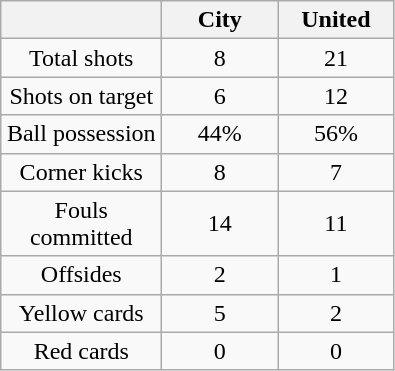<table class="wikitable" style="text-align:center">
<tr>
<th width=100></th>
<th width=70>City</th>
<th width=70>United</th>
</tr>
<tr>
<td>Total shots</td>
<td>8</td>
<td>21</td>
</tr>
<tr>
<td>Shots on target</td>
<td>6</td>
<td>12</td>
</tr>
<tr>
<td>Ball possession</td>
<td>44%</td>
<td>56%</td>
</tr>
<tr>
<td>Corner kicks</td>
<td>8</td>
<td>7</td>
</tr>
<tr>
<td>Fouls committed</td>
<td>14</td>
<td>11</td>
</tr>
<tr>
<td>Offsides</td>
<td>2</td>
<td>1</td>
</tr>
<tr>
<td>Yellow cards</td>
<td>5</td>
<td>2</td>
</tr>
<tr>
<td>Red cards</td>
<td>0</td>
<td>0</td>
</tr>
</table>
